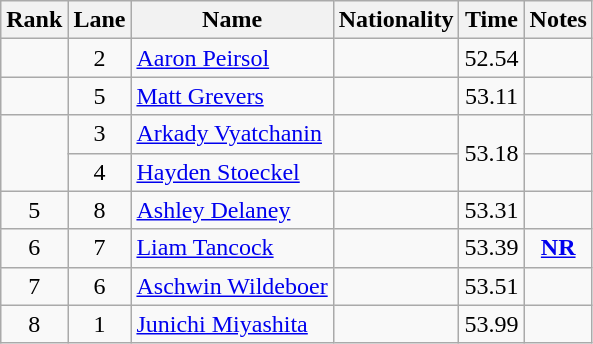<table class='wikitable sortable' style='text-align:center'>
<tr>
<th>Rank</th>
<th>Lane</th>
<th>Name</th>
<th>Nationality</th>
<th>Time</th>
<th>Notes</th>
</tr>
<tr>
<td></td>
<td>2</td>
<td align=left><a href='#'>Aaron Peirsol</a></td>
<td align=left></td>
<td>52.54</td>
<td></td>
</tr>
<tr>
<td></td>
<td>5</td>
<td align=left><a href='#'>Matt Grevers</a></td>
<td align=left></td>
<td>53.11</td>
<td></td>
</tr>
<tr>
<td rowspan=2></td>
<td>3</td>
<td align=left><a href='#'>Arkady Vyatchanin</a></td>
<td align=left></td>
<td rowspan=2>53.18</td>
<td></td>
</tr>
<tr>
<td>4</td>
<td align=left><a href='#'>Hayden Stoeckel</a></td>
<td align=left></td>
<td></td>
</tr>
<tr>
<td>5</td>
<td>8</td>
<td align=left><a href='#'>Ashley Delaney</a></td>
<td align=left></td>
<td>53.31</td>
<td></td>
</tr>
<tr>
<td>6</td>
<td>7</td>
<td align=left><a href='#'>Liam Tancock</a></td>
<td align=left></td>
<td>53.39</td>
<td><strong><a href='#'>NR</a></strong></td>
</tr>
<tr>
<td>7</td>
<td>6</td>
<td align=left><a href='#'>Aschwin Wildeboer</a></td>
<td align=left></td>
<td>53.51</td>
<td></td>
</tr>
<tr>
<td>8</td>
<td>1</td>
<td align=left><a href='#'>Junichi Miyashita</a></td>
<td align=left></td>
<td>53.99</td>
<td></td>
</tr>
</table>
